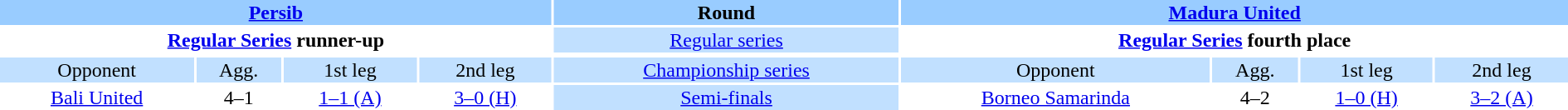<table style="width:100%; text-align:center;">
<tr style="vertical-align:top; background:#99CCFF;">
<th colspan="4"><a href='#'>Persib</a></th>
<th>Round</th>
<th colspan="4"><a href='#'>Madura United</a></th>
</tr>
<tr>
<td colspan="4" style="text-align:center;"><a href='#'><strong>Regular Series</strong></a> <strong>runner-up</strong></td>
<td style="background:#C1E0FF;"><a href='#'>Regular series</a></td>
<td colspan="4" style="text-align:center;"><a href='#'><strong>Regular Series</strong></a> <strong>fourth place</strong></td>
</tr>
<tr>
</tr>
<tr style="background:#C1E0FF">
<td>Opponent</td>
<td>Agg.</td>
<td>1st leg</td>
<td>2nd leg</td>
<td><a href='#'>Championship series</a></td>
<td>Opponent</td>
<td>Agg.</td>
<td>1st leg</td>
<td>2nd leg</td>
</tr>
<tr>
<td><a href='#'>Bali United</a></td>
<td>4–1</td>
<td><a href='#'>1–1 (A)</a></td>
<td><a href='#'>3–0 (H)</a></td>
<td style="background:#C1E0FF;"><a href='#'>Semi-finals</a></td>
<td><a href='#'>Borneo Samarinda</a></td>
<td>4–2</td>
<td><a href='#'>1–0 (H)</a></td>
<td><a href='#'>3–2 (A)</a></td>
</tr>
<tr>
</tr>
</table>
